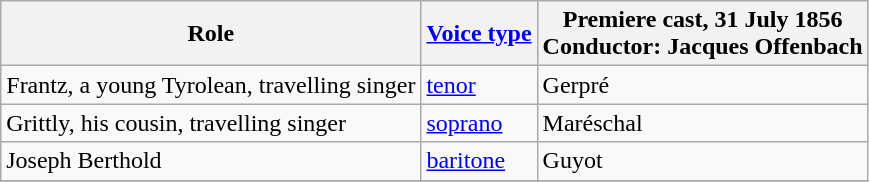<table class="wikitable">
<tr>
<th>Role</th>
<th><a href='#'>Voice type</a></th>
<th>Premiere cast, 31 July 1856<br>Conductor: Jacques Offenbach</th>
</tr>
<tr>
<td>Frantz, a young Tyrolean, travelling singer</td>
<td><a href='#'>tenor</a></td>
<td>Gerpré</td>
</tr>
<tr>
<td>Grittly, his cousin, travelling singer</td>
<td><a href='#'>soprano</a></td>
<td>Maréschal</td>
</tr>
<tr>
<td>Joseph Berthold</td>
<td><a href='#'>baritone</a></td>
<td>Guyot</td>
</tr>
<tr>
</tr>
</table>
